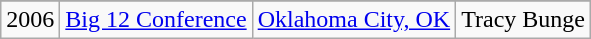<table class="wikitable">
<tr>
</tr>
<tr>
<td>2006</td>
<td><a href='#'>Big 12 Conference</a></td>
<td><a href='#'>Oklahoma City, OK</a></td>
<td>Tracy Bunge</td>
</tr>
</table>
